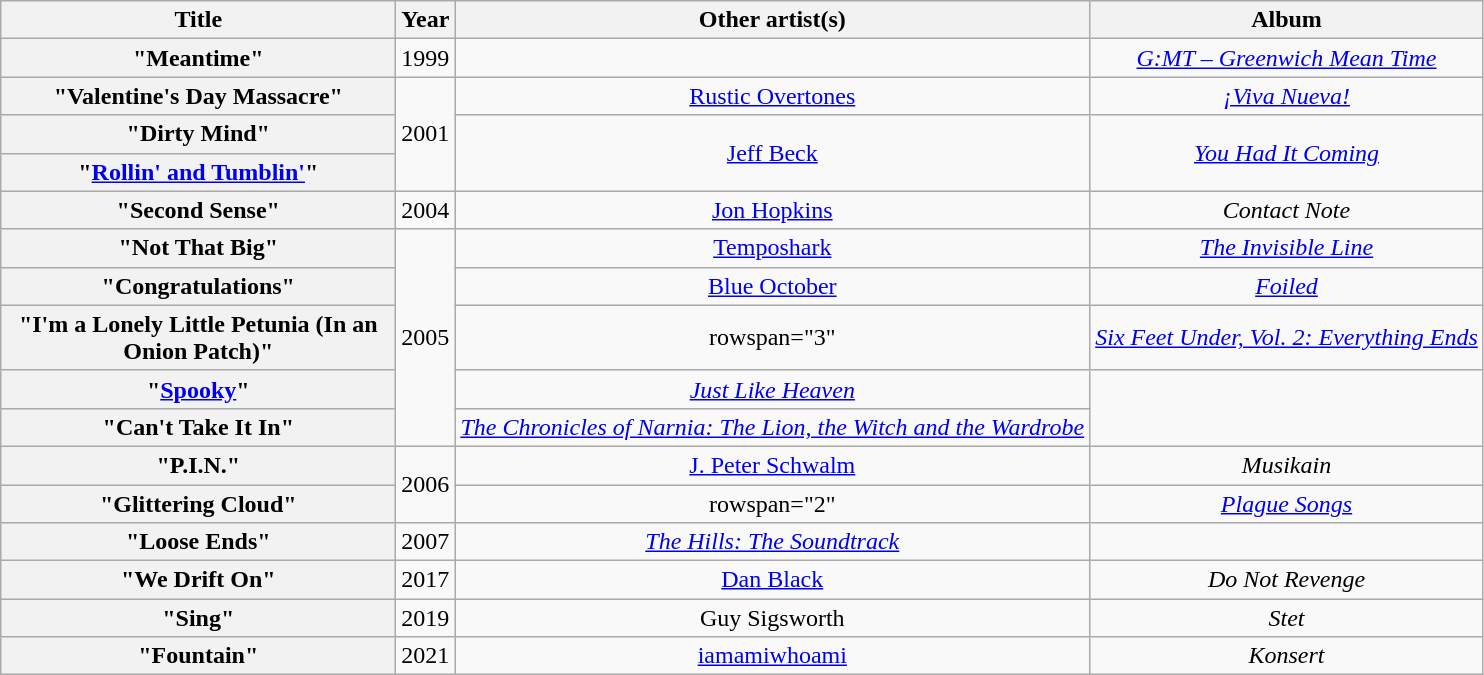<table class="wikitable plainrowheaders" style="text-align:center;">
<tr>
<th scope="col" style="width:16em;">Title</th>
<th scope="col">Year</th>
<th scope="col">Other artist(s)</th>
<th scope="col">Album</th>
</tr>
<tr>
<th scope="row">"Meantime"</th>
<td>1999</td>
<td></td>
<td><em><a href='#'>G:MT – Greenwich Mean Time</a></em></td>
</tr>
<tr>
<th scope="row">"Valentine's Day Massacre"</th>
<td rowspan="3">2001</td>
<td><a href='#'>Rustic Overtones</a></td>
<td><em><a href='#'>¡Viva Nueva!</a></em></td>
</tr>
<tr>
<th scope="row">"Dirty Mind"</th>
<td rowspan="2"><a href='#'>Jeff Beck</a></td>
<td rowspan="2"><em><a href='#'>You Had It Coming</a></em></td>
</tr>
<tr>
<th scope="row">"<a href='#'>Rollin' and Tumblin'</a>"</th>
</tr>
<tr>
<th scope="row">"Second Sense"</th>
<td>2004</td>
<td><a href='#'>Jon Hopkins</a></td>
<td><em>Contact Note</em></td>
</tr>
<tr>
<th scope="row">"Not That Big"</th>
<td rowspan="5">2005</td>
<td><a href='#'>Temposhark</a></td>
<td><em><a href='#'>The Invisible Line</a></em></td>
</tr>
<tr>
<th scope="row">"Congratulations"</th>
<td><a href='#'>Blue October</a></td>
<td><em><a href='#'>Foiled</a></em></td>
</tr>
<tr>
<th scope="row">"I'm a Lonely Little Petunia (In an Onion Patch)"</th>
<td>rowspan="3" </td>
<td><em><a href='#'>Six Feet Under, Vol. 2: Everything Ends</a></em></td>
</tr>
<tr>
<th scope="row">"<a href='#'>Spooky</a>"</th>
<td><em><a href='#'>Just Like Heaven</a></em></td>
</tr>
<tr>
<th scope="row">"Can't Take It In"</th>
<td><em><a href='#'>The Chronicles of Narnia: The Lion, the Witch and the Wardrobe</a></em></td>
</tr>
<tr>
<th scope="row">"P.I.N."</th>
<td rowspan="2">2006</td>
<td><a href='#'>J. Peter Schwalm</a></td>
<td><em>Musikain</em></td>
</tr>
<tr>
<th scope="row">"Glittering Cloud"</th>
<td>rowspan="2" </td>
<td><em><a href='#'>Plague Songs</a></em></td>
</tr>
<tr>
<th scope="row">"Loose Ends"</th>
<td>2007</td>
<td><em><a href='#'>The Hills: The Soundtrack</a></em></td>
</tr>
<tr>
<th scope="row">"We Drift On"</th>
<td>2017</td>
<td><a href='#'>Dan Black</a></td>
<td><em>Do Not Revenge</em></td>
</tr>
<tr>
<th scope="row">"Sing"</th>
<td>2019</td>
<td>Guy Sigsworth</td>
<td><em>Stet</em></td>
</tr>
<tr>
<th scope="row">"Fountain"</th>
<td>2021</td>
<td><a href='#'>iamamiwhoami</a></td>
<td><em>Konsert</em></td>
</tr>
</table>
